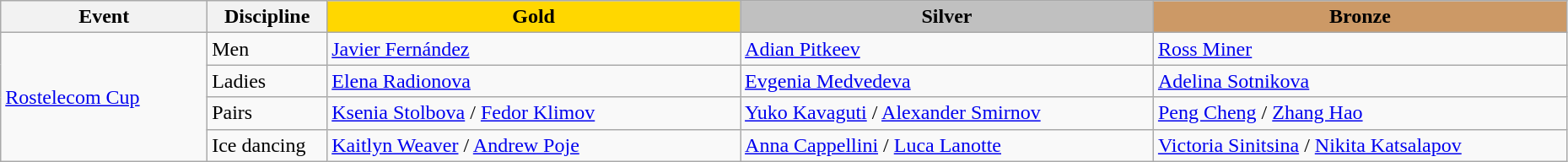<table class="wikitable" style="width:98%;">
<tr>
<th style="width:10%;">Event</th>
<th style="width:5%;">Discipline</th>
<td style="text-align:center; width:20%; background:gold;"><strong>Gold</strong></td>
<td style="text-align:center; width:20%; background:silver;"><strong>Silver</strong></td>
<td style="text-align:center; width:20%; background:#c96;"><strong>Bronze</strong></td>
</tr>
<tr>
<td rowspan=4><a href='#'>Rostelecom Cup</a></td>
<td>Men</td>
<td> <a href='#'>Javier Fernández</a></td>
<td> <a href='#'>Adian Pitkeev</a></td>
<td> <a href='#'>Ross Miner</a></td>
</tr>
<tr>
<td>Ladies</td>
<td> <a href='#'>Elena Radionova</a></td>
<td> <a href='#'>Evgenia Medvedeva</a></td>
<td> <a href='#'>Adelina Sotnikova</a></td>
</tr>
<tr>
<td>Pairs</td>
<td> <a href='#'>Ksenia Stolbova</a> / <a href='#'>Fedor Klimov</a></td>
<td> <a href='#'>Yuko Kavaguti</a> / <a href='#'>Alexander Smirnov</a></td>
<td> <a href='#'>Peng Cheng</a> / <a href='#'>Zhang Hao</a></td>
</tr>
<tr>
<td>Ice dancing</td>
<td> <a href='#'>Kaitlyn Weaver</a> / <a href='#'>Andrew Poje</a></td>
<td> <a href='#'>Anna Cappellini</a> / <a href='#'>Luca Lanotte</a></td>
<td> <a href='#'>Victoria Sinitsina</a> / <a href='#'>Nikita Katsalapov</a></td>
</tr>
</table>
